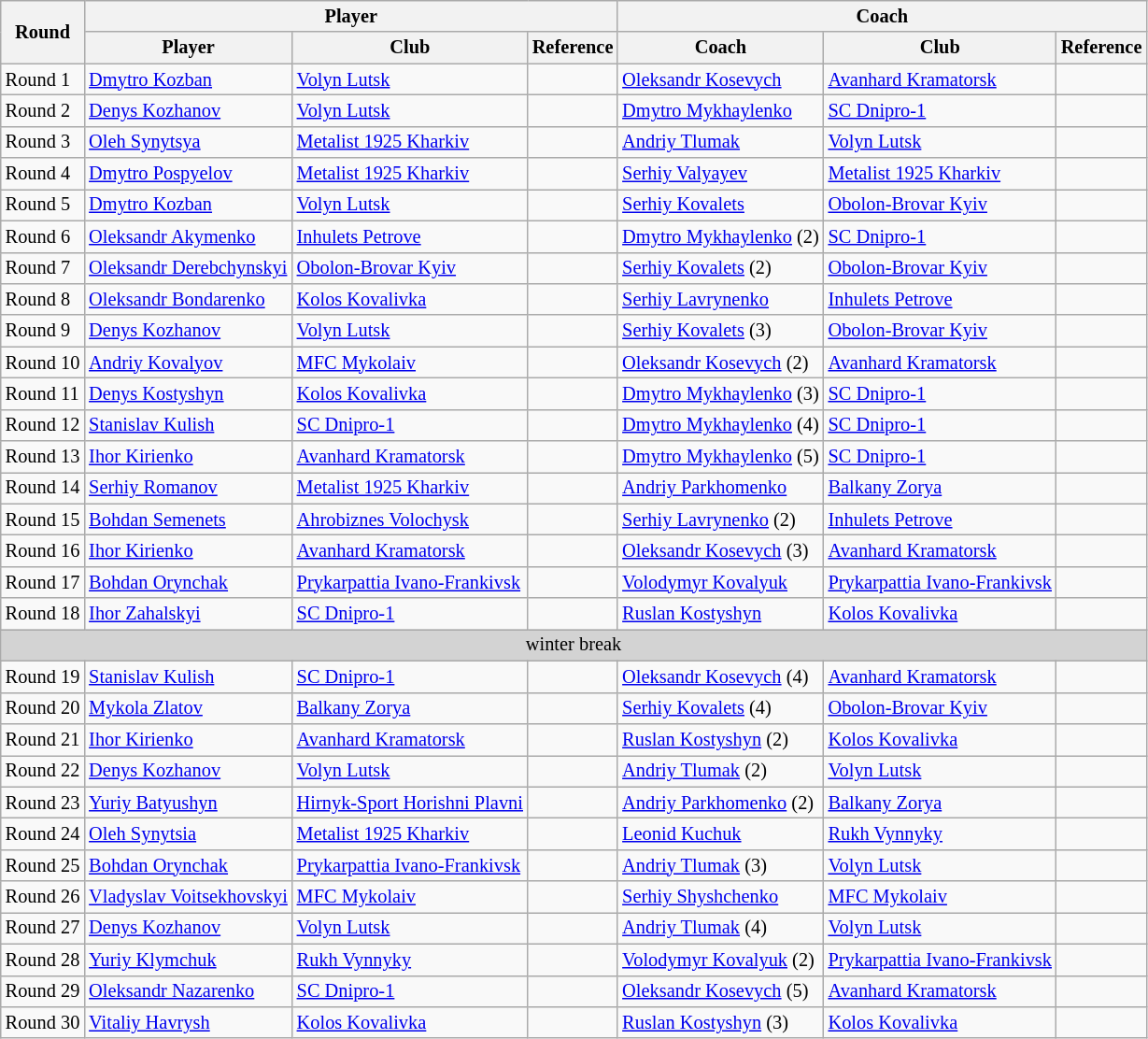<table class="wikitable collapsible autocollapse" style="text-align:left; font-size:85%">
<tr>
<th rowspan="2">Round</th>
<th colspan="3">Player</th>
<th colspan="3">Coach</th>
</tr>
<tr>
<th>Player</th>
<th>Club</th>
<th>Reference</th>
<th>Coach</th>
<th>Club</th>
<th>Reference</th>
</tr>
<tr>
<td>Round 1</td>
<td> <a href='#'>Dmytro Kozban</a></td>
<td><a href='#'>Volyn Lutsk</a></td>
<td align=center></td>
<td> <a href='#'>Oleksandr Kosevych</a></td>
<td><a href='#'>Avanhard Kramatorsk</a></td>
<td align=center></td>
</tr>
<tr>
<td>Round 2</td>
<td> <a href='#'>Denys Kozhanov</a></td>
<td><a href='#'>Volyn Lutsk</a></td>
<td align=center></td>
<td> <a href='#'>Dmytro Mykhaylenko</a></td>
<td><a href='#'>SC Dnipro-1</a></td>
<td align=center></td>
</tr>
<tr>
<td>Round 3</td>
<td> <a href='#'>Oleh Synytsya</a></td>
<td><a href='#'>Metalist 1925 Kharkiv</a></td>
<td align=center></td>
<td> <a href='#'>Andriy Tlumak</a></td>
<td><a href='#'>Volyn Lutsk</a></td>
<td align=center></td>
</tr>
<tr>
<td>Round 4</td>
<td> <a href='#'>Dmytro Pospyelov</a></td>
<td><a href='#'>Metalist 1925 Kharkiv</a></td>
<td align=center></td>
<td> <a href='#'>Serhiy Valyayev</a></td>
<td><a href='#'>Metalist 1925 Kharkiv</a></td>
<td align=center></td>
</tr>
<tr>
<td>Round 5</td>
<td> <a href='#'>Dmytro Kozban</a></td>
<td><a href='#'>Volyn Lutsk</a></td>
<td align=center></td>
<td> <a href='#'>Serhiy Kovalets</a></td>
<td><a href='#'>Obolon-Brovar Kyiv</a></td>
<td align=center></td>
</tr>
<tr>
<td>Round 6</td>
<td> <a href='#'>Oleksandr Akymenko</a></td>
<td><a href='#'>Inhulets Petrove</a></td>
<td align=center></td>
<td> <a href='#'>Dmytro Mykhaylenko</a> (2)</td>
<td><a href='#'>SC Dnipro-1</a></td>
<td align=center></td>
</tr>
<tr>
<td>Round 7</td>
<td> <a href='#'>Oleksandr Derebchynskyi</a></td>
<td><a href='#'>Obolon-Brovar Kyiv</a></td>
<td align=center></td>
<td> <a href='#'>Serhiy Kovalets</a> (2)</td>
<td><a href='#'>Obolon-Brovar Kyiv</a></td>
<td align=center></td>
</tr>
<tr>
<td>Round 8</td>
<td> <a href='#'>Oleksandr Bondarenko</a></td>
<td><a href='#'>Kolos Kovalivka</a></td>
<td align=center></td>
<td> <a href='#'>Serhiy Lavrynenko</a></td>
<td><a href='#'>Inhulets Petrove</a></td>
<td align=center></td>
</tr>
<tr>
<td>Round 9</td>
<td> <a href='#'>Denys Kozhanov</a></td>
<td><a href='#'>Volyn Lutsk</a></td>
<td align=center></td>
<td> <a href='#'>Serhiy Kovalets</a> (3)</td>
<td><a href='#'>Obolon-Brovar Kyiv</a></td>
<td align=center></td>
</tr>
<tr>
<td>Round 10</td>
<td> <a href='#'>Andriy Kovalyov</a></td>
<td><a href='#'>MFC Mykolaiv</a></td>
<td align=center></td>
<td> <a href='#'>Oleksandr Kosevych</a> (2)</td>
<td><a href='#'>Avanhard Kramatorsk</a></td>
<td align=center></td>
</tr>
<tr>
<td>Round 11</td>
<td> <a href='#'>Denys Kostyshyn</a></td>
<td><a href='#'>Kolos Kovalivka</a></td>
<td align=center></td>
<td> <a href='#'>Dmytro Mykhaylenko</a> (3)</td>
<td><a href='#'>SC Dnipro-1</a></td>
<td align=center></td>
</tr>
<tr>
<td>Round 12</td>
<td> <a href='#'>Stanislav Kulish</a></td>
<td><a href='#'>SC Dnipro-1</a></td>
<td align=center></td>
<td> <a href='#'>Dmytro Mykhaylenko</a> (4)</td>
<td><a href='#'>SC Dnipro-1</a></td>
<td align=center></td>
</tr>
<tr>
<td>Round 13</td>
<td> <a href='#'>Ihor Kirienko</a></td>
<td><a href='#'>Avanhard Kramatorsk</a></td>
<td align=center></td>
<td> <a href='#'>Dmytro Mykhaylenko</a> (5)</td>
<td><a href='#'>SC Dnipro-1</a></td>
<td align=center></td>
</tr>
<tr>
<td>Round 14</td>
<td> <a href='#'>Serhiy Romanov</a></td>
<td><a href='#'>Metalist 1925 Kharkiv</a></td>
<td align=center></td>
<td> <a href='#'>Andriy Parkhomenko</a></td>
<td><a href='#'>Balkany Zorya</a></td>
<td align=center></td>
</tr>
<tr>
<td>Round 15</td>
<td> <a href='#'>Bohdan Semenets</a></td>
<td><a href='#'>Ahrobiznes Volochysk</a></td>
<td align=center></td>
<td> <a href='#'>Serhiy Lavrynenko</a> (2)</td>
<td><a href='#'>Inhulets Petrove</a></td>
<td align=center></td>
</tr>
<tr>
<td>Round 16</td>
<td> <a href='#'>Ihor Kirienko</a></td>
<td><a href='#'>Avanhard Kramatorsk</a></td>
<td align=center></td>
<td> <a href='#'>Oleksandr Kosevych</a> (3)</td>
<td><a href='#'>Avanhard Kramatorsk</a></td>
<td align=center></td>
</tr>
<tr>
<td>Round 17</td>
<td> <a href='#'>Bohdan Orynchak</a></td>
<td><a href='#'>Prykarpattia Ivano-Frankivsk</a></td>
<td align=center></td>
<td> <a href='#'>Volodymyr Kovalyuk</a></td>
<td><a href='#'>Prykarpattia Ivano-Frankivsk</a></td>
<td align=center></td>
</tr>
<tr>
<td>Round 18</td>
<td> <a href='#'>Ihor Zahalskyi</a></td>
<td><a href='#'>SC Dnipro-1</a></td>
<td align=center></td>
<td> <a href='#'>Ruslan Kostyshyn</a></td>
<td><a href='#'>Kolos Kovalivka</a></td>
<td align=center></td>
</tr>
<tr>
<td colspan=7 align=center bgcolor=lightgrey>winter break</td>
</tr>
<tr>
<td>Round 19</td>
<td> <a href='#'>Stanislav Kulish</a></td>
<td><a href='#'>SC Dnipro-1</a></td>
<td align=center></td>
<td> <a href='#'>Oleksandr Kosevych</a> (4)</td>
<td><a href='#'>Avanhard Kramatorsk</a></td>
<td align=center></td>
</tr>
<tr>
<td>Round 20</td>
<td> <a href='#'>Mykola Zlatov</a></td>
<td><a href='#'>Balkany Zorya</a></td>
<td align=center></td>
<td> <a href='#'>Serhiy Kovalets</a> (4)</td>
<td><a href='#'>Obolon-Brovar Kyiv</a></td>
<td align=center></td>
</tr>
<tr>
<td>Round 21</td>
<td> <a href='#'>Ihor Kirienko</a></td>
<td><a href='#'>Avanhard Kramatorsk</a></td>
<td align=center></td>
<td> <a href='#'>Ruslan Kostyshyn</a> (2)</td>
<td><a href='#'>Kolos Kovalivka</a></td>
<td align=center></td>
</tr>
<tr>
<td>Round 22</td>
<td> <a href='#'>Denys Kozhanov</a></td>
<td><a href='#'>Volyn Lutsk</a></td>
<td align=center></td>
<td> <a href='#'>Andriy Tlumak</a> (2)</td>
<td><a href='#'>Volyn Lutsk</a></td>
<td align=center></td>
</tr>
<tr>
<td>Round 23</td>
<td> <a href='#'>Yuriy Batyushyn</a></td>
<td><a href='#'>Hirnyk-Sport Horishni Plavni</a></td>
<td align=center></td>
<td> <a href='#'>Andriy Parkhomenko</a> (2)</td>
<td><a href='#'>Balkany Zorya</a></td>
<td align=center></td>
</tr>
<tr>
<td>Round 24</td>
<td> <a href='#'>Oleh Synytsia</a></td>
<td><a href='#'>Metalist 1925 Kharkiv</a></td>
<td align=center></td>
<td> <a href='#'>Leonid Kuchuk</a></td>
<td><a href='#'>Rukh Vynnyky</a></td>
<td align=center></td>
</tr>
<tr>
<td>Round 25</td>
<td> <a href='#'>Bohdan Orynchak</a></td>
<td><a href='#'>Prykarpattia Ivano-Frankivsk</a></td>
<td align=center></td>
<td> <a href='#'>Andriy Tlumak</a> (3)</td>
<td><a href='#'>Volyn Lutsk</a></td>
<td align=center></td>
</tr>
<tr>
<td>Round 26</td>
<td> <a href='#'>Vladyslav Voitsekhovskyi</a></td>
<td><a href='#'>MFC Mykolaiv</a></td>
<td align=center></td>
<td> <a href='#'>Serhiy Shyshchenko</a></td>
<td><a href='#'>MFC Mykolaiv</a></td>
<td align=center></td>
</tr>
<tr>
<td>Round 27</td>
<td> <a href='#'>Denys Kozhanov</a></td>
<td><a href='#'>Volyn Lutsk</a></td>
<td align=center></td>
<td> <a href='#'>Andriy Tlumak</a> (4)</td>
<td><a href='#'>Volyn Lutsk</a></td>
<td align=center></td>
</tr>
<tr>
<td>Round 28</td>
<td> <a href='#'>Yuriy Klymchuk</a></td>
<td><a href='#'>Rukh Vynnyky</a></td>
<td align=center></td>
<td> <a href='#'>Volodymyr Kovalyuk</a> (2)</td>
<td><a href='#'>Prykarpattia Ivano-Frankivsk</a></td>
<td align=center></td>
</tr>
<tr>
<td>Round 29</td>
<td> <a href='#'>Oleksandr Nazarenko</a></td>
<td><a href='#'>SC Dnipro-1</a></td>
<td align=center></td>
<td> <a href='#'>Oleksandr Kosevych</a> (5)</td>
<td><a href='#'>Avanhard Kramatorsk</a></td>
<td align=center></td>
</tr>
<tr>
<td>Round 30</td>
<td> <a href='#'>Vitaliy Havrysh</a></td>
<td><a href='#'>Kolos Kovalivka</a></td>
<td align=center></td>
<td> <a href='#'>Ruslan Kostyshyn</a> (3)</td>
<td><a href='#'>Kolos Kovalivka</a></td>
<td align=center></td>
</tr>
</table>
